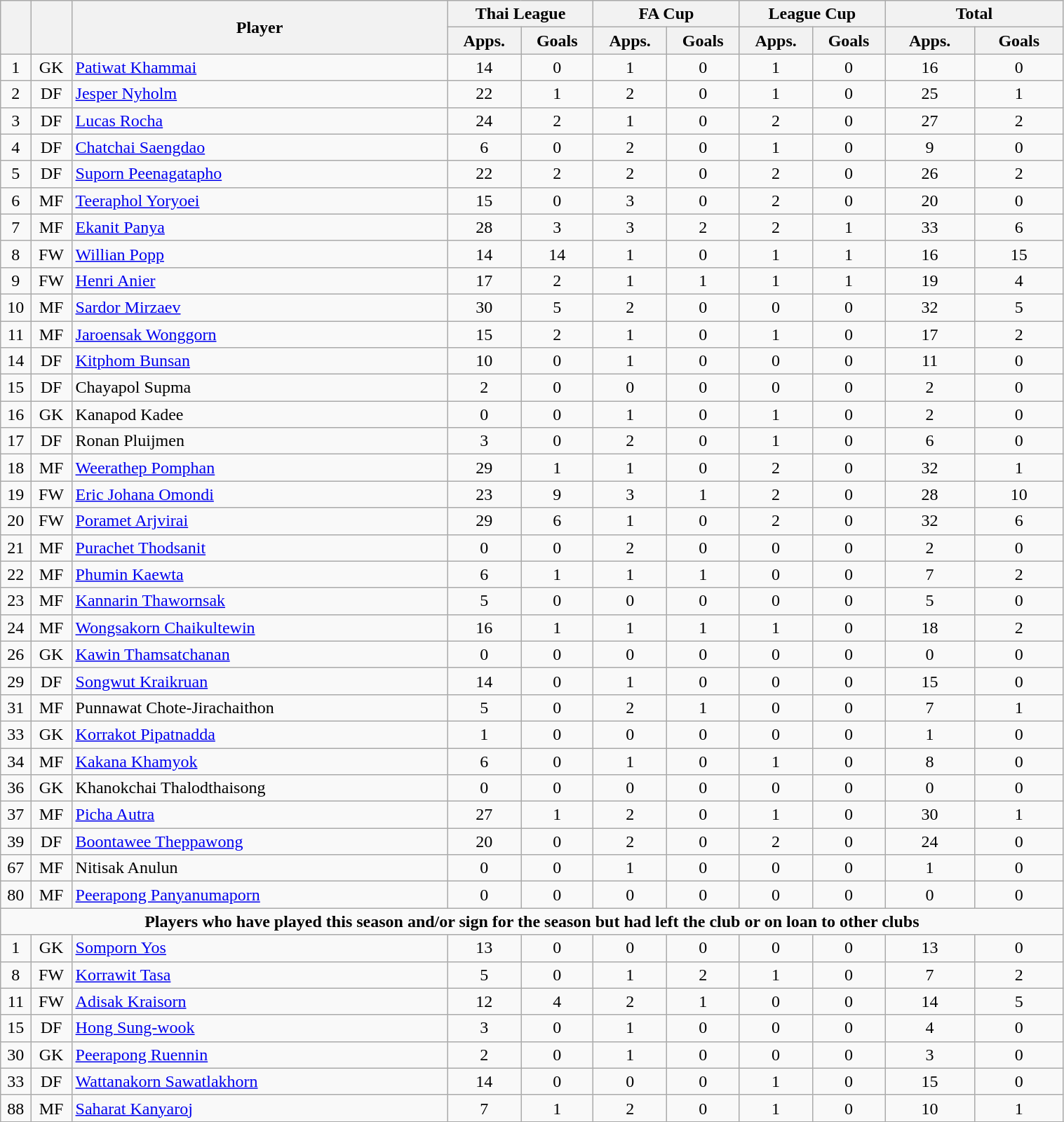<table class="wikitable" style="text-align:center; font-size:100%; width:80%;">
<tr>
<th rowspan=2></th>
<th rowspan=2></th>
<th rowspan=2 width="350">Player</th>
<th colspan=2 width="105">Thai League</th>
<th colspan=2 width="105">FA Cup</th>
<th colspan=2 width="105">League Cup</th>
<th colspan=2 width="130">Total</th>
</tr>
<tr>
<th>Apps.</th>
<th>Goals</th>
<th>Apps.</th>
<th>Goals</th>
<th>Apps.</th>
<th>Goals</th>
<th>Apps.</th>
<th>Goals</th>
</tr>
<tr>
<td>1</td>
<td>GK</td>
<td align="left"> <a href='#'>Patiwat Khammai</a></td>
<td>14</td>
<td>0</td>
<td>1</td>
<td>0</td>
<td>1</td>
<td>0</td>
<td>16</td>
<td>0</td>
</tr>
<tr>
<td>2</td>
<td>DF</td>
<td align="left"> <a href='#'>Jesper Nyholm</a></td>
<td>22</td>
<td>1</td>
<td>2</td>
<td>0</td>
<td>1</td>
<td>0</td>
<td>25</td>
<td>1</td>
</tr>
<tr>
<td>3</td>
<td>DF</td>
<td align="left"> <a href='#'>Lucas Rocha</a></td>
<td>24</td>
<td>2</td>
<td>1</td>
<td>0</td>
<td>2</td>
<td>0</td>
<td>27</td>
<td>2</td>
</tr>
<tr>
<td>4</td>
<td>DF</td>
<td align="left"> <a href='#'>Chatchai Saengdao</a></td>
<td>6</td>
<td>0</td>
<td>2</td>
<td>0</td>
<td>1</td>
<td>0</td>
<td>9</td>
<td>0</td>
</tr>
<tr>
<td>5</td>
<td>DF</td>
<td align="left"> <a href='#'>Suporn Peenagatapho</a></td>
<td>22</td>
<td>2</td>
<td>2</td>
<td>0</td>
<td>2</td>
<td>0</td>
<td>26</td>
<td>2</td>
</tr>
<tr>
<td>6</td>
<td>MF</td>
<td align="left"> <a href='#'>Teeraphol Yoryoei</a></td>
<td>15</td>
<td>0</td>
<td>3</td>
<td>0</td>
<td>2</td>
<td>0</td>
<td>20</td>
<td>0</td>
</tr>
<tr>
<td>7</td>
<td>MF</td>
<td align="left"> <a href='#'>Ekanit Panya</a></td>
<td>28</td>
<td>3</td>
<td>3</td>
<td>2</td>
<td>2</td>
<td>1</td>
<td>33</td>
<td>6</td>
</tr>
<tr>
<td>8</td>
<td>FW</td>
<td align="left"> <a href='#'>Willian Popp</a></td>
<td>14</td>
<td>14</td>
<td>1</td>
<td>0</td>
<td>1</td>
<td>1</td>
<td>16</td>
<td>15</td>
</tr>
<tr>
<td>9</td>
<td>FW</td>
<td align="left"> <a href='#'>Henri Anier</a></td>
<td>17</td>
<td>2</td>
<td>1</td>
<td>1</td>
<td>1</td>
<td>1</td>
<td>19</td>
<td>4</td>
</tr>
<tr>
<td>10</td>
<td>MF</td>
<td align="left"> <a href='#'>Sardor Mirzaev</a></td>
<td>30</td>
<td>5</td>
<td>2</td>
<td>0</td>
<td>0</td>
<td>0</td>
<td>32</td>
<td>5</td>
</tr>
<tr>
<td>11</td>
<td>MF</td>
<td align="left"> <a href='#'>Jaroensak Wonggorn</a></td>
<td>15</td>
<td>2</td>
<td>1</td>
<td>0</td>
<td>1</td>
<td>0</td>
<td>17</td>
<td>2</td>
</tr>
<tr>
<td>14</td>
<td>DF</td>
<td align="left"> <a href='#'>Kitphom Bunsan</a></td>
<td>10</td>
<td>0</td>
<td>1</td>
<td>0</td>
<td>0</td>
<td>0</td>
<td>11</td>
<td>0</td>
</tr>
<tr>
<td>15</td>
<td>DF</td>
<td align="left"> Chayapol Supma</td>
<td>2</td>
<td>0</td>
<td>0</td>
<td>0</td>
<td>0</td>
<td>0</td>
<td>2</td>
<td>0</td>
</tr>
<tr>
<td>16</td>
<td>GK</td>
<td align="left"> Kanapod Kadee</td>
<td>0</td>
<td>0</td>
<td>1</td>
<td>0</td>
<td>1</td>
<td>0</td>
<td>2</td>
<td>0</td>
</tr>
<tr>
<td>17</td>
<td>DF</td>
<td align="left"> Ronan Pluijmen</td>
<td>3</td>
<td>0</td>
<td>2</td>
<td>0</td>
<td>1</td>
<td>0</td>
<td>6</td>
<td>0</td>
</tr>
<tr>
<td>18</td>
<td>MF</td>
<td align="left"> <a href='#'>Weerathep Pomphan</a></td>
<td>29</td>
<td>1</td>
<td>1</td>
<td>0</td>
<td>2</td>
<td>0</td>
<td>32</td>
<td>1</td>
</tr>
<tr>
<td>19</td>
<td>FW</td>
<td align="left"> <a href='#'>Eric Johana Omondi</a></td>
<td>23</td>
<td>9</td>
<td>3</td>
<td>1</td>
<td>2</td>
<td>0</td>
<td>28</td>
<td>10</td>
</tr>
<tr>
<td>20</td>
<td>FW</td>
<td align="left"> <a href='#'>Poramet Arjvirai</a></td>
<td>29</td>
<td>6</td>
<td>1</td>
<td>0</td>
<td>2</td>
<td>0</td>
<td>32</td>
<td>6</td>
</tr>
<tr>
<td>21</td>
<td>MF</td>
<td align="left"> <a href='#'>Purachet Thodsanit</a></td>
<td>0</td>
<td>0</td>
<td>2</td>
<td>0</td>
<td>0</td>
<td>0</td>
<td>2</td>
<td>0</td>
</tr>
<tr>
<td>22</td>
<td>MF</td>
<td align="left"> <a href='#'>Phumin Kaewta</a></td>
<td>6</td>
<td>1</td>
<td>1</td>
<td>1</td>
<td>0</td>
<td>0</td>
<td>7</td>
<td>2</td>
</tr>
<tr>
<td>23</td>
<td>MF</td>
<td align="left"> <a href='#'>Kannarin Thawornsak</a></td>
<td>5</td>
<td>0</td>
<td>0</td>
<td>0</td>
<td>0</td>
<td>0</td>
<td>5</td>
<td>0</td>
</tr>
<tr>
<td>24</td>
<td>MF</td>
<td align="left"> <a href='#'>Wongsakorn Chaikultewin</a></td>
<td>16</td>
<td>1</td>
<td>1</td>
<td>1</td>
<td>1</td>
<td>0</td>
<td>18</td>
<td>2</td>
</tr>
<tr>
<td>26</td>
<td>GK</td>
<td align="left"> <a href='#'>Kawin Thamsatchanan</a></td>
<td>0</td>
<td>0</td>
<td>0</td>
<td>0</td>
<td>0</td>
<td>0</td>
<td>0</td>
<td>0</td>
</tr>
<tr>
<td>29</td>
<td>DF</td>
<td align="left"> <a href='#'>Songwut Kraikruan</a></td>
<td>14</td>
<td>0</td>
<td>1</td>
<td>0</td>
<td>0</td>
<td>0</td>
<td>15</td>
<td>0</td>
</tr>
<tr>
<td>31</td>
<td>MF</td>
<td align="left"> Punnawat Chote-Jirachaithon</td>
<td>5</td>
<td>0</td>
<td>2</td>
<td>1</td>
<td>0</td>
<td>0</td>
<td>7</td>
<td>1</td>
</tr>
<tr>
<td>33</td>
<td>GK</td>
<td align="left"> <a href='#'>Korrakot Pipatnadda</a></td>
<td>1</td>
<td>0</td>
<td>0</td>
<td>0</td>
<td>0</td>
<td>0</td>
<td>1</td>
<td>0</td>
</tr>
<tr>
<td>34</td>
<td>MF</td>
<td align="left"> <a href='#'>Kakana Khamyok</a></td>
<td>6</td>
<td>0</td>
<td>1</td>
<td>0</td>
<td>1</td>
<td>0</td>
<td>8</td>
<td>0</td>
</tr>
<tr>
<td>36</td>
<td>GK</td>
<td align="left"> Khanokchai Thalodthaisong</td>
<td>0</td>
<td>0</td>
<td>0</td>
<td>0</td>
<td>0</td>
<td>0</td>
<td>0</td>
<td>0</td>
</tr>
<tr>
<td>37</td>
<td>MF</td>
<td align="left"> <a href='#'>Picha Autra</a></td>
<td>27</td>
<td>1</td>
<td>2</td>
<td>0</td>
<td>1</td>
<td>0</td>
<td>30</td>
<td>1</td>
</tr>
<tr>
<td>39</td>
<td>DF</td>
<td align="left"> <a href='#'>Boontawee Theppawong</a></td>
<td>20</td>
<td>0</td>
<td>2</td>
<td>0</td>
<td>2</td>
<td>0</td>
<td>24</td>
<td>0</td>
</tr>
<tr>
<td>67</td>
<td>MF</td>
<td align="left"> Nitisak Anulun</td>
<td>0</td>
<td>0</td>
<td>1</td>
<td>0</td>
<td>0</td>
<td>0</td>
<td>1</td>
<td>0</td>
</tr>
<tr>
<td>80</td>
<td>MF</td>
<td align="left"> <a href='#'>Peerapong Panyanumaporn</a></td>
<td>0</td>
<td>0</td>
<td>0</td>
<td>0</td>
<td>0</td>
<td>0</td>
<td>0</td>
<td>0</td>
</tr>
<tr>
<td colspan="17"><strong>Players who have played this season and/or sign for the season but had left the club or on loan to other clubs</strong></td>
</tr>
<tr>
<td>1</td>
<td>GK</td>
<td align="left"> <a href='#'>Somporn Yos</a></td>
<td>13</td>
<td>0</td>
<td>0</td>
<td>0</td>
<td>0</td>
<td>0</td>
<td>13</td>
<td>0</td>
</tr>
<tr>
<td>8</td>
<td>FW</td>
<td align="left"> <a href='#'>Korrawit Tasa</a></td>
<td>5</td>
<td>0</td>
<td>1</td>
<td>2</td>
<td>1</td>
<td>0</td>
<td>7</td>
<td>2</td>
</tr>
<tr>
<td>11</td>
<td>FW</td>
<td align="left"> <a href='#'>Adisak Kraisorn</a></td>
<td>12</td>
<td>4</td>
<td>2</td>
<td>1</td>
<td>0</td>
<td>0</td>
<td>14</td>
<td>5</td>
</tr>
<tr>
<td>15</td>
<td>DF</td>
<td align="left"> <a href='#'>Hong Sung-wook</a></td>
<td>3</td>
<td>0</td>
<td>1</td>
<td>0</td>
<td>0</td>
<td>0</td>
<td>4</td>
<td>0</td>
</tr>
<tr>
<td>30</td>
<td>GK</td>
<td align="left"> <a href='#'>Peerapong Ruennin</a></td>
<td>2</td>
<td>0</td>
<td>1</td>
<td>0</td>
<td>0</td>
<td>0</td>
<td>3</td>
<td>0</td>
</tr>
<tr>
<td>33</td>
<td>DF</td>
<td align="left"> <a href='#'>Wattanakorn Sawatlakhorn</a></td>
<td>14</td>
<td>0</td>
<td>0</td>
<td>0</td>
<td>1</td>
<td>0</td>
<td>15</td>
<td>0</td>
</tr>
<tr>
<td>88</td>
<td>MF</td>
<td align="left"> <a href='#'>Saharat Kanyaroj</a></td>
<td>7</td>
<td>1</td>
<td>2</td>
<td>0</td>
<td>1</td>
<td>0</td>
<td>10</td>
<td>1</td>
</tr>
<tr>
</tr>
</table>
